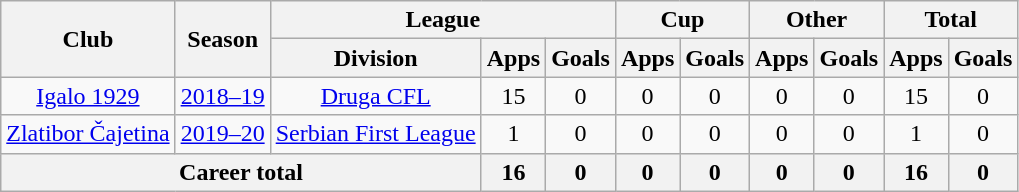<table class="wikitable" style="text-align: center">
<tr>
<th rowspan="2">Club</th>
<th rowspan="2">Season</th>
<th colspan="3">League</th>
<th colspan="2">Cup</th>
<th colspan="2">Other</th>
<th colspan="2">Total</th>
</tr>
<tr>
<th>Division</th>
<th>Apps</th>
<th>Goals</th>
<th>Apps</th>
<th>Goals</th>
<th>Apps</th>
<th>Goals</th>
<th>Apps</th>
<th>Goals</th>
</tr>
<tr>
<td><a href='#'>Igalo 1929</a></td>
<td><a href='#'>2018–19</a></td>
<td><a href='#'>Druga CFL</a></td>
<td>15</td>
<td>0</td>
<td>0</td>
<td>0</td>
<td>0</td>
<td>0</td>
<td>15</td>
<td>0</td>
</tr>
<tr>
<td><a href='#'>Zlatibor Čajetina</a></td>
<td><a href='#'>2019–20</a></td>
<td><a href='#'>Serbian First League</a></td>
<td>1</td>
<td>0</td>
<td>0</td>
<td>0</td>
<td>0</td>
<td>0</td>
<td>1</td>
<td>0</td>
</tr>
<tr>
<th colspan=3>Career total</th>
<th>16</th>
<th>0</th>
<th>0</th>
<th>0</th>
<th>0</th>
<th>0</th>
<th>16</th>
<th>0</th>
</tr>
</table>
